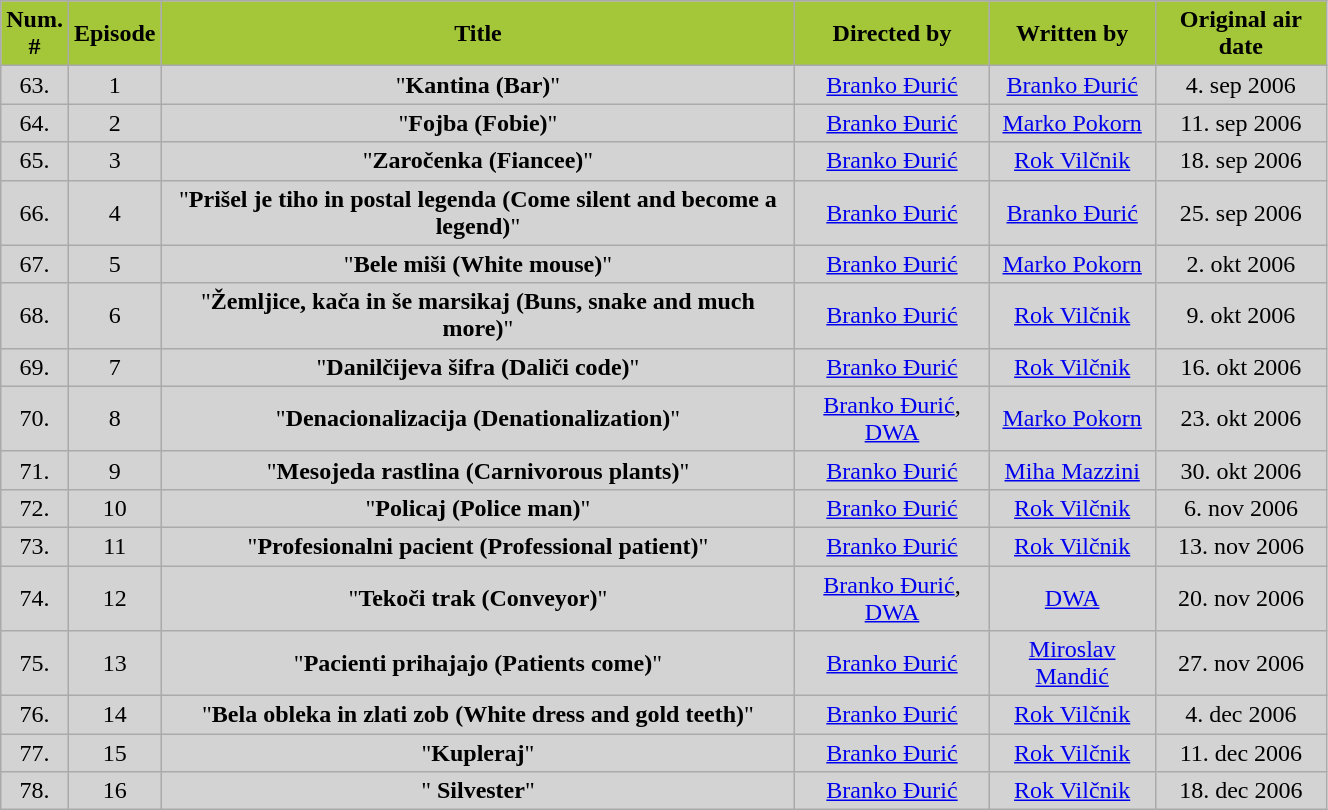<table class="wikitable" style="width:70%; background:#D3D3D3">
<tr>
<th style="background:#A4C639; color:#000; text-align:center;">Num.<br>#</th>
<th style="background:#A4C639; color:#000; text-align:center;">Episode</th>
<th style="background:#A4C639; color:#000; text-align:center;">Title</th>
<th style="background:#A4C639; color:#000; text-align:center;">Directed by</th>
<th style="background:#A4C639; color:#000; text-align:center;">Written by</th>
<th style="background:#A4C639; color:#000; text-align:center;">Original air date</th>
</tr>
<tr>
<td align=center>63.</td>
<td align=center>1</td>
<td align=center>"<strong>Kantina (Bar)</strong>"</td>
<td align=center><a href='#'>Branko Đurić</a></td>
<td align=center><a href='#'>Branko Đurić</a></td>
<td align=center>4. sep 2006</td>
</tr>
<tr>
<td align=center>64.</td>
<td align=center>2</td>
<td align=center>"<strong>Fojba (Fobie)</strong>"</td>
<td align=center><a href='#'>Branko Đurić</a></td>
<td align=center><a href='#'>Marko Pokorn</a></td>
<td align=center>11. sep 2006</td>
</tr>
<tr>
<td align=center>65.</td>
<td align=center>3</td>
<td align=center>"<strong>Zaročenka (Fiancee)</strong>"</td>
<td align=center><a href='#'>Branko Đurić</a></td>
<td align=center><a href='#'>Rok Vilčnik</a></td>
<td align=center>18. sep 2006</td>
</tr>
<tr>
<td align=center>66.</td>
<td align=center>4</td>
<td align=center>"<strong>Prišel je tiho in postal legenda (Come silent and become a legend)</strong>"</td>
<td align=center><a href='#'>Branko Đurić</a></td>
<td align=center><a href='#'>Branko Đurić</a></td>
<td align=center>25. sep 2006</td>
</tr>
<tr>
<td align=center>67.</td>
<td align=center>5</td>
<td align=center>"<strong>Bele miši (White mouse)</strong>"</td>
<td align=center><a href='#'>Branko Đurić</a></td>
<td align=center><a href='#'>Marko Pokorn</a></td>
<td align=center>2. okt 2006</td>
</tr>
<tr>
<td align=center>68.</td>
<td align=center>6</td>
<td align=center>"<strong>Žemljice, kača in še marsikaj (Buns, snake and much more)</strong>"</td>
<td align=center><a href='#'>Branko Đurić</a></td>
<td align=center><a href='#'>Rok Vilčnik</a></td>
<td align=center>9. okt 2006</td>
</tr>
<tr>
<td align=center>69.</td>
<td align=center>7</td>
<td align=center>"<strong>Danilčijeva šifra (Daliči code)</strong>"</td>
<td align=center><a href='#'>Branko Đurić</a></td>
<td align=center><a href='#'>Rok Vilčnik</a></td>
<td align=center>16. okt 2006</td>
</tr>
<tr>
<td align=center>70.</td>
<td align=center>8</td>
<td align=center>"<strong>Denacionalizacija (Denationalization)</strong>"</td>
<td align=center><a href='#'>Branko Đurić</a>, <a href='#'>DWA</a></td>
<td align=center><a href='#'>Marko Pokorn</a></td>
<td align=center>23. okt 2006</td>
</tr>
<tr>
<td align=center>71.</td>
<td align=center>9</td>
<td align=center>"<strong>Mesojeda rastlina (Carnivorous plants)</strong>"</td>
<td align=center><a href='#'>Branko Đurić</a></td>
<td align=center><a href='#'>Miha Mazzini</a></td>
<td align=center>30. okt 2006</td>
</tr>
<tr>
<td align=center>72.</td>
<td align=center>10</td>
<td align=center>"<strong>Policaj (Police man)</strong>"</td>
<td align=center><a href='#'>Branko Đurić</a></td>
<td align=center><a href='#'>Rok Vilčnik</a></td>
<td align=center>6. nov 2006</td>
</tr>
<tr>
<td align=center>73.</td>
<td align=center>11</td>
<td align=center>"<strong>Profesionalni pacient (Professional patient)</strong>"</td>
<td align=center><a href='#'>Branko Đurić</a></td>
<td align=center><a href='#'>Rok Vilčnik</a></td>
<td align=center>13. nov 2006</td>
</tr>
<tr>
<td align=center>74.</td>
<td align=center>12</td>
<td align=center>"<strong>Tekoči trak (Conveyor)</strong>"</td>
<td align=center><a href='#'>Branko Đurić</a>, <a href='#'>DWA</a></td>
<td align=center><a href='#'>DWA</a></td>
<td align=center>20. nov 2006</td>
</tr>
<tr>
<td align=center>75.</td>
<td align=center>13</td>
<td align=center>"<strong>Pacienti prihajajo (Patients come)</strong>"</td>
<td align=center><a href='#'>Branko Đurić</a></td>
<td align=center><a href='#'>Miroslav Mandić</a></td>
<td align=center>27. nov 2006</td>
</tr>
<tr>
<td align=center>76.</td>
<td align=center>14</td>
<td align=center>"<strong>Bela obleka in zlati zob (White dress and gold teeth)</strong>"</td>
<td align=center><a href='#'>Branko Đurić</a></td>
<td align=center><a href='#'>Rok Vilčnik</a></td>
<td align=center>4. dec 2006</td>
</tr>
<tr>
<td align=center>77.</td>
<td align=center>15</td>
<td align=center>"<strong>Kupleraj</strong>"</td>
<td align=center><a href='#'>Branko Đurić</a></td>
<td align=center><a href='#'>Rok Vilčnik</a></td>
<td align=center>11. dec 2006</td>
</tr>
<tr>
<td align=center>78.</td>
<td align=center>16</td>
<td align=center>"<strong> Silvester</strong>"</td>
<td align=center><a href='#'>Branko Đurić</a></td>
<td align=center><a href='#'>Rok Vilčnik</a></td>
<td align=center>18. dec 2006</td>
</tr>
</table>
